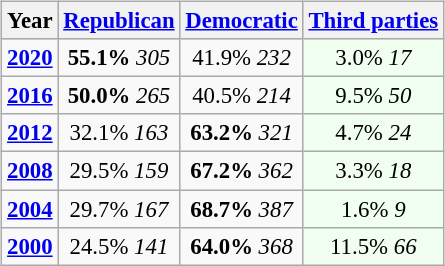<table class="wikitable" style="float:right; font-size:95%;">
<tr bgcolor=lightgrey>
<th>Year</th>
<th><a href='#'>Republican</a></th>
<th><a href='#'>Democratic</a></th>
<th><a href='#'>Third parties</a></th>
</tr>
<tr>
<td style="text-align:center;" ><strong><a href='#'>2020</a></strong></td>
<td style="text-align:center;" ><strong>55.1%</strong> <em>305</em></td>
<td style="text-align:center;" >41.9% <em>232</em></td>
<td style="text-align:center; background:honeyDew;">3.0% <em>17</em></td>
</tr>
<tr>
<td style="text-align:center;" ><strong><a href='#'>2016</a></strong></td>
<td style="text-align:center;" ><strong>50.0%</strong> <em>265</em></td>
<td style="text-align:center;" >40.5% <em>214</em></td>
<td style="text-align:center; background:honeyDew;">9.5% <em>50</em></td>
</tr>
<tr>
<td style="text-align:center;" ><strong><a href='#'>2012</a></strong></td>
<td style="text-align:center;" >32.1% <em>163</em></td>
<td style="text-align:center;" ><strong>63.2%</strong> <em>321</em></td>
<td style="text-align:center; background:honeyDew;">4.7% <em>24</em></td>
</tr>
<tr>
<td style="text-align:center;" ><strong><a href='#'>2008</a></strong></td>
<td style="text-align:center;" >29.5% <em>159</em></td>
<td style="text-align:center;" ><strong>67.2%</strong> <em>362</em></td>
<td style="text-align:center; background:honeyDew;">3.3% <em>18</em></td>
</tr>
<tr>
<td style="text-align:center;" ><strong><a href='#'>2004</a></strong></td>
<td style="text-align:center;" >29.7% <em>167</em></td>
<td style="text-align:center;" ><strong>68.7%</strong> <em>387</em></td>
<td style="text-align:center; background:honeyDew;">1.6% <em>9</em></td>
</tr>
<tr>
<td style="text-align:center;" ><strong><a href='#'>2000</a></strong></td>
<td style="text-align:center;" >24.5% <em>141</em></td>
<td style="text-align:center;" ><strong>64.0%</strong> <em>368</em></td>
<td style="text-align:center; background:honeyDew;">11.5% <em>66</em></td>
</tr>
</table>
